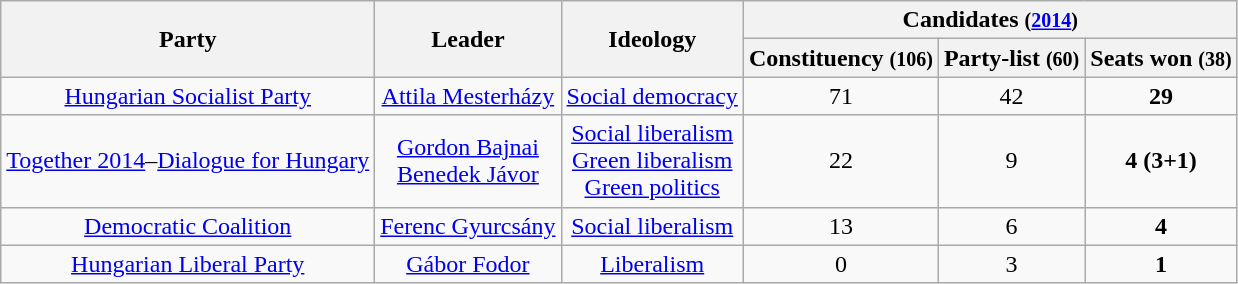<table class="wikitable" style="text-align:center">
<tr align="center">
<th rowspan=2>Party</th>
<th rowspan=2>Leader</th>
<th rowspan=2>Ideology</th>
<th colspan=3>Candidates  <small>(<a href='#'>2014</a>)</small></th>
</tr>
<tr>
<th>Constituency <small>(106)</small></th>
<th>Party-list <small>(60)</small></th>
<th>Seats won <small>(38)</small></th>
</tr>
<tr>
<td><a href='#'>Hungarian Socialist Party</a></td>
<td><a href='#'>Attila Mesterházy</a></td>
<td><a href='#'>Social democracy</a></td>
<td>71</td>
<td>42</td>
<td><strong>29</strong></td>
</tr>
<tr>
<td><a href='#'>Together 2014</a>–<a href='#'>Dialogue for Hungary</a></td>
<td><a href='#'>Gordon Bajnai</a><br><a href='#'>Benedek Jávor</a></td>
<td><a href='#'>Social liberalism</a><br><a href='#'>Green liberalism</a><br><a href='#'>Green politics</a></td>
<td>22</td>
<td>9</td>
<td><strong>4 (3+1)</strong></td>
</tr>
<tr>
<td><a href='#'>Democratic Coalition</a></td>
<td><a href='#'>Ferenc Gyurcsány</a></td>
<td><a href='#'>Social liberalism</a></td>
<td>13</td>
<td>6</td>
<td><strong>4</strong></td>
</tr>
<tr>
<td><a href='#'>Hungarian Liberal Party</a></td>
<td><a href='#'>Gábor Fodor</a></td>
<td><a href='#'>Liberalism</a></td>
<td>0</td>
<td>3</td>
<td><strong>1</strong></td>
</tr>
</table>
